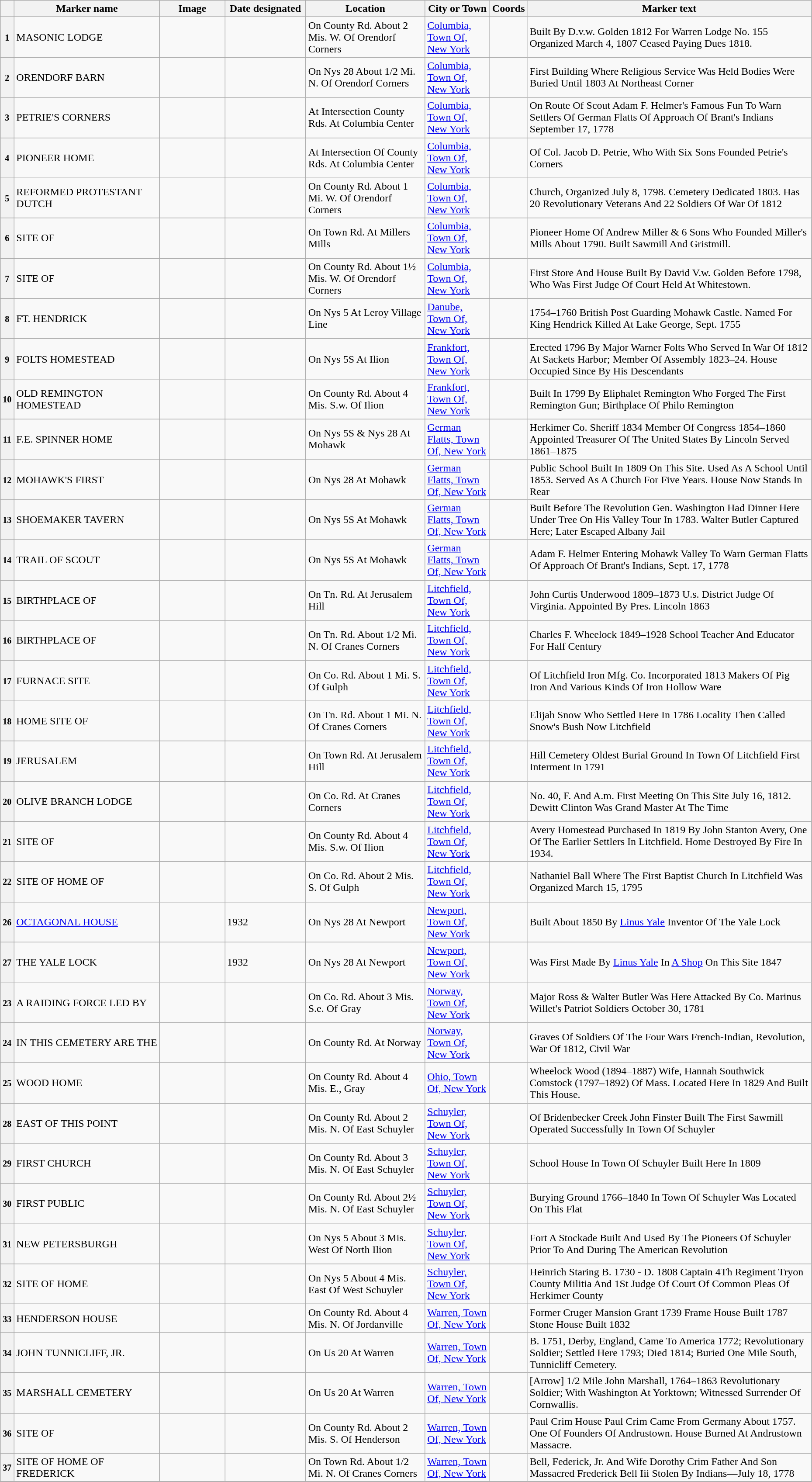<table class="wikitable sortable" style="width:98%">
<tr>
<th></th>
<th width = 18% ><strong>Marker name</strong></th>
<th width = 8% class="unsortable" ><strong>Image</strong></th>
<th width = 10% ><strong>Date designated</strong></th>
<th><strong>Location</strong></th>
<th width = 8% ><strong>City or Town</strong></th>
<th><strong>Coords</strong></th>
<th class="unsortable" ><strong>Marker text</strong></th>
</tr>
<tr ->
<th><small>1</small></th>
<td>MASONIC LODGE</td>
<td></td>
<td></td>
<td>On County Rd. About 2 Mis. W. Of Orendorf Corners</td>
<td><a href='#'>Columbia, Town Of, New York</a></td>
<td></td>
<td>Built By D.v.w. Golden 1812 For Warren Lodge No. 155 Organized March 4, 1807 Ceased Paying Dues 1818.</td>
</tr>
<tr ->
<th><small>2</small></th>
<td>ORENDORF BARN</td>
<td></td>
<td></td>
<td>On Nys 28 About 1/2 Mi. N. Of Orendorf Corners</td>
<td><a href='#'>Columbia, Town Of, New York</a></td>
<td></td>
<td>First Building Where Religious Service Was Held Bodies Were Buried Until 1803 At Northeast Corner</td>
</tr>
<tr ->
<th><small>3</small></th>
<td>PETRIE'S CORNERS</td>
<td></td>
<td></td>
<td>At Intersection County Rds. At Columbia Center</td>
<td><a href='#'>Columbia, Town Of, New York</a></td>
<td></td>
<td>On Route Of Scout Adam F. Helmer's Famous Fun To Warn Settlers Of German Flatts Of Approach Of Brant's Indians September 17, 1778</td>
</tr>
<tr ->
<th><small>4</small></th>
<td>PIONEER HOME</td>
<td></td>
<td></td>
<td>At Intersection Of County Rds. At Columbia Center</td>
<td><a href='#'>Columbia, Town Of, New York</a></td>
<td></td>
<td>Of Col. Jacob D. Petrie, Who With Six Sons Founded Petrie's Corners</td>
</tr>
<tr ->
<th><small>5</small></th>
<td>REFORMED PROTESTANT DUTCH</td>
<td></td>
<td></td>
<td>On County Rd. About 1 Mi. W. Of Orendorf Corners</td>
<td><a href='#'>Columbia, Town Of, New York</a></td>
<td></td>
<td>Church, Organized July 8, 1798. Cemetery Dedicated 1803. Has 20 Revolutionary Veterans And 22 Soldiers Of War Of 1812</td>
</tr>
<tr ->
<th><small>6</small></th>
<td>SITE OF</td>
<td></td>
<td></td>
<td>On Town Rd. At Millers Mills</td>
<td><a href='#'>Columbia, Town Of, New York</a></td>
<td></td>
<td>Pioneer Home Of Andrew Miller & 6 Sons Who Founded Miller's Mills About 1790. Built Sawmill And Gristmill.</td>
</tr>
<tr ->
<th><small>7</small></th>
<td>SITE OF</td>
<td></td>
<td></td>
<td>On County Rd. About 1½ Mis. W. Of Orendorf Corners</td>
<td><a href='#'>Columbia, Town Of, New York</a></td>
<td></td>
<td>First Store And House Built By David V.w. Golden Before 1798, Who Was First Judge Of Court Held At Whitestown.</td>
</tr>
<tr ->
<th><small>8</small></th>
<td>FT. HENDRICK</td>
<td></td>
<td></td>
<td>On Nys 5 At Leroy Village Line</td>
<td><a href='#'>Danube, Town Of, New York</a></td>
<td></td>
<td>1754–1760 British Post Guarding Mohawk Castle. Named For King Hendrick Killed At Lake George, Sept. 1755</td>
</tr>
<tr ->
<th><small>9</small></th>
<td>FOLTS HOMESTEAD</td>
<td></td>
<td></td>
<td>On Nys 5S At Ilion</td>
<td><a href='#'>Frankfort, Town Of, New York</a></td>
<td></td>
<td>Erected 1796 By Major Warner Folts Who Served In War Of 1812 At Sackets Harbor; Member Of Assembly 1823–24. House Occupied Since By His Descendants</td>
</tr>
<tr ->
<th><small>10</small></th>
<td>OLD REMINGTON HOMESTEAD</td>
<td></td>
<td></td>
<td>On County Rd. About 4 Mis. S.w. Of Ilion</td>
<td><a href='#'>Frankfort, Town Of, New York</a></td>
<td></td>
<td>Built In 1799 By Eliphalet Remington Who Forged The First Remington Gun; Birthplace Of Philo Remington</td>
</tr>
<tr ->
<th><small>11</small></th>
<td>F.E. SPINNER HOME</td>
<td></td>
<td></td>
<td>On Nys 5S & Nys 28 At Mohawk</td>
<td><a href='#'>German Flatts, Town Of, New York</a></td>
<td></td>
<td>Herkimer Co. Sheriff 1834 Member Of Congress 1854–1860 Appointed Treasurer Of The United States By Lincoln Served 1861–1875</td>
</tr>
<tr ->
<th><small>12</small></th>
<td>MOHAWK'S FIRST</td>
<td></td>
<td></td>
<td>On Nys 28 At Mohawk</td>
<td><a href='#'>German Flatts, Town Of, New York</a></td>
<td></td>
<td>Public School Built In 1809 On This Site. Used As A School Until 1853. Served As A Church For Five Years. House Now Stands In Rear</td>
</tr>
<tr ->
<th><small>13</small></th>
<td>SHOEMAKER TAVERN</td>
<td></td>
<td></td>
<td>On Nys 5S At Mohawk</td>
<td><a href='#'>German Flatts, Town Of, New York</a></td>
<td></td>
<td>Built Before The Revolution Gen. Washington Had Dinner Here Under Tree On His Valley Tour In 1783. Walter Butler Captured Here; Later Escaped Albany Jail</td>
</tr>
<tr ->
<th><small>14</small></th>
<td>TRAIL OF SCOUT</td>
<td></td>
<td></td>
<td>On Nys 5S At Mohawk</td>
<td><a href='#'>German Flatts, Town Of, New York</a></td>
<td></td>
<td>Adam F. Helmer Entering Mohawk Valley To Warn German Flatts Of Approach Of Brant's Indians, Sept. 17, 1778</td>
</tr>
<tr ->
<th><small>15</small></th>
<td>BIRTHPLACE OF</td>
<td></td>
<td></td>
<td>On Tn. Rd. At Jerusalem Hill</td>
<td><a href='#'>Litchfield, Town Of, New York</a></td>
<td></td>
<td>John Curtis Underwood 1809–1873 U.s. District Judge Of Virginia. Appointed By Pres. Lincoln 1863</td>
</tr>
<tr ->
<th><small>16</small></th>
<td>BIRTHPLACE OF</td>
<td></td>
<td></td>
<td>On Tn. Rd. About 1/2 Mi. N. Of Cranes Corners</td>
<td><a href='#'>Litchfield, Town Of, New York</a></td>
<td></td>
<td>Charles F. Wheelock 1849–1928 School Teacher And Educator For Half Century</td>
</tr>
<tr ->
<th><small>17</small></th>
<td>FURNACE SITE</td>
<td></td>
<td></td>
<td>On Co. Rd. About 1 Mi. S. Of Gulph</td>
<td><a href='#'>Litchfield, Town Of, New York</a></td>
<td></td>
<td>Of Litchfield Iron Mfg. Co. Incorporated 1813 Makers Of Pig Iron And Various Kinds Of Iron Hollow Ware</td>
</tr>
<tr ->
<th><small>18</small></th>
<td>HOME SITE OF</td>
<td></td>
<td></td>
<td>On Tn. Rd. About 1 Mi. N. Of Cranes Corners</td>
<td><a href='#'>Litchfield, Town Of, New York</a></td>
<td></td>
<td>Elijah Snow Who Settled Here In 1786 Locality Then Called Snow's Bush Now Litchfield</td>
</tr>
<tr ->
<th><small>19</small></th>
<td>JERUSALEM</td>
<td></td>
<td></td>
<td>On Town Rd. At Jerusalem Hill</td>
<td><a href='#'>Litchfield, Town Of, New York</a></td>
<td></td>
<td>Hill Cemetery Oldest Burial Ground In Town Of Litchfield First Interment In 1791</td>
</tr>
<tr ->
<th><small>20</small></th>
<td>OLIVE BRANCH LODGE</td>
<td></td>
<td></td>
<td>On Co. Rd. At Cranes Corners</td>
<td><a href='#'>Litchfield, Town Of, New York</a></td>
<td></td>
<td>No. 40, F. And A.m. First Meeting On This Site July 16, 1812. Dewitt Clinton Was Grand Master At The Time</td>
</tr>
<tr ->
<th><small>21</small></th>
<td>SITE OF</td>
<td></td>
<td></td>
<td>On County Rd. About 4 Mis. S.w. Of Ilion</td>
<td><a href='#'>Litchfield, Town Of, New York</a></td>
<td></td>
<td>Avery Homestead Purchased In 1819 By John Stanton Avery, One Of The Earlier Settlers In Litchfield. Home Destroyed By Fire In 1934.</td>
</tr>
<tr ->
<th><small>22</small></th>
<td>SITE OF HOME OF</td>
<td></td>
<td></td>
<td>On Co. Rd. About 2 Mis. S. Of Gulph</td>
<td><a href='#'>Litchfield, Town Of, New York</a></td>
<td></td>
<td>Nathaniel Ball Where The First Baptist Church In Litchfield Was Organized March 15, 1795</td>
</tr>
<tr ->
<th><small>26</small></th>
<td><a href='#'>OCTAGONAL HOUSE</a></td>
<td></td>
<td>1932</td>
<td>On Nys 28 At Newport</td>
<td><a href='#'>Newport, Town Of, New York</a></td>
<td></td>
<td>Built About 1850 By <a href='#'>Linus Yale</a> Inventor Of The Yale Lock</td>
</tr>
<tr ->
<th><small>27</small></th>
<td>THE YALE LOCK</td>
<td></td>
<td>1932</td>
<td>On Nys 28 At Newport</td>
<td><a href='#'>Newport, Town Of, New York</a></td>
<td></td>
<td>Was First Made By <a href='#'>Linus Yale</a> In <a href='#'>A Shop</a> On This Site 1847</td>
</tr>
<tr ->
<th><small>23</small></th>
<td>A RAIDING FORCE LED BY</td>
<td></td>
<td></td>
<td>On Co. Rd. About 3 Mis. S.e. Of Gray</td>
<td><a href='#'>Norway, Town Of, New York</a></td>
<td></td>
<td>Major Ross & Walter Butler Was Here Attacked By Co. Marinus Willet's Patriot Soldiers October 30, 1781</td>
</tr>
<tr ->
<th><small>24</small></th>
<td>IN THIS CEMETERY ARE THE</td>
<td></td>
<td></td>
<td>On County Rd. At Norway</td>
<td><a href='#'>Norway, Town Of, New York</a></td>
<td></td>
<td>Graves Of Soldiers Of The Four Wars French-Indian, Revolution, War Of 1812, Civil War</td>
</tr>
<tr ->
<th><small>25</small></th>
<td>WOOD HOME</td>
<td></td>
<td></td>
<td>On County Rd. About 4 Mis. E., Gray</td>
<td><a href='#'>Ohio, Town Of, New York</a></td>
<td></td>
<td>Wheelock Wood (1894–1887) Wife, Hannah Southwick Comstock (1797–1892) Of Mass. Located Here In 1829 And Built This House.</td>
</tr>
<tr ->
<th><small>28</small></th>
<td>EAST OF THIS POINT</td>
<td></td>
<td></td>
<td>On County Rd. About 2 Mis. N. Of East Schuyler</td>
<td><a href='#'>Schuyler, Town Of, New York</a></td>
<td></td>
<td>Of Bridenbecker Creek John Finster Built The First Sawmill Operated Successfully In Town Of Schuyler</td>
</tr>
<tr ->
<th><small>29</small></th>
<td>FIRST CHURCH</td>
<td></td>
<td></td>
<td>On County Rd. About 3 Mis. N. Of East Schuyler</td>
<td><a href='#'>Schuyler, Town Of, New York</a></td>
<td></td>
<td>School House In Town Of Schuyler Built Here In 1809</td>
</tr>
<tr ->
<th><small>30</small></th>
<td>FIRST PUBLIC</td>
<td></td>
<td></td>
<td>On County Rd. About 2½ Mis. N. Of East Schuyler</td>
<td><a href='#'>Schuyler, Town Of, New York</a></td>
<td></td>
<td>Burying Ground 1766–1840 In Town Of Schuyler Was Located On This Flat</td>
</tr>
<tr ->
<th><small>31</small></th>
<td>NEW PETERSBURGH</td>
<td></td>
<td></td>
<td>On Nys 5 About 3 Mis. West Of North Ilion</td>
<td><a href='#'>Schuyler, Town Of, New York</a></td>
<td></td>
<td>Fort A Stockade Built And Used By The Pioneers Of Schuyler Prior To And During The American Revolution</td>
</tr>
<tr ->
<th><small>32</small></th>
<td>SITE OF HOME</td>
<td></td>
<td></td>
<td>On Nys 5 About 4 Mis. East Of West Schuyler</td>
<td><a href='#'>Schuyler, Town Of, New York</a></td>
<td></td>
<td>Heinrich Staring B. 1730 - D. 1808 Captain 4Th Regiment Tryon County Militia And 1St Judge Of Court Of Common Pleas Of Herkimer County</td>
</tr>
<tr ->
<th><small>33</small></th>
<td>HENDERSON HOUSE</td>
<td></td>
<td></td>
<td>On County Rd. About 4 Mis. N. Of Jordanville</td>
<td><a href='#'>Warren, Town Of, New York</a></td>
<td></td>
<td>Former Cruger Mansion Grant 1739 Frame House Built 1787 Stone House Built 1832</td>
</tr>
<tr ->
<th><small>34</small></th>
<td>JOHN TUNNICLIFF, JR.</td>
<td></td>
<td></td>
<td>On Us 20 At Warren</td>
<td><a href='#'>Warren, Town Of, New York</a></td>
<td></td>
<td>B. 1751, Derby, England, Came To America 1772; Revolutionary Soldier; Settled Here 1793; Died 1814; Buried One Mile South, Tunnicliff Cemetery.</td>
</tr>
<tr ->
<th><small>35</small></th>
<td>MARSHALL CEMETERY</td>
<td></td>
<td></td>
<td>On Us 20 At Warren</td>
<td><a href='#'>Warren, Town Of, New York</a></td>
<td></td>
<td>[Arrow] 1/2 Mile John Marshall, 1764–1863 Revolutionary Soldier; With Washington At Yorktown; Witnessed Surrender Of Cornwallis.</td>
</tr>
<tr ->
<th><small>36</small></th>
<td>SITE OF</td>
<td></td>
<td></td>
<td>On County Rd. About 2 Mis. S. Of Henderson</td>
<td><a href='#'>Warren, Town Of, New York</a></td>
<td></td>
<td>Paul Crim House Paul Crim Came From Germany About 1757. One Of Founders Of Andrustown. House Burned At Andrustown Massacre.</td>
</tr>
<tr ->
<th><small>37</small></th>
<td>SITE OF HOME OF FREDERICK</td>
<td></td>
<td></td>
<td>On Town Rd. About 1/2 Mi. N. Of Cranes Corners</td>
<td><a href='#'>Warren, Town Of, New York</a></td>
<td></td>
<td>Bell, Federick, Jr. And Wife Dorothy Crim Father And Son Massacred Frederick Bell Iii Stolen By Indians—July 18, 1778</td>
</tr>
<tr ->
</tr>
</table>
